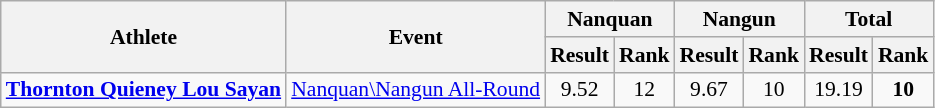<table class=wikitable style="font-size:90%">
<tr>
<th rowspan="2">Athlete</th>
<th rowspan="2">Event</th>
<th colspan="2">Nanquan</th>
<th colspan="2">Nangun</th>
<th colspan="2">Total</th>
</tr>
<tr>
<th>Result</th>
<th>Rank</th>
<th>Result</th>
<th>Rank</th>
<th>Result</th>
<th>Rank</th>
</tr>
<tr>
<td><strong><a href='#'>Thornton Quieney Lou Sayan</a></strong></td>
<td><a href='#'>Nanquan\Nangun All-Round</a></td>
<td align=center>9.52</td>
<td align=center>12</td>
<td align=center>9.67</td>
<td align=center>10</td>
<td align=center>19.19</td>
<td align=center><strong>10</strong></td>
</tr>
</table>
